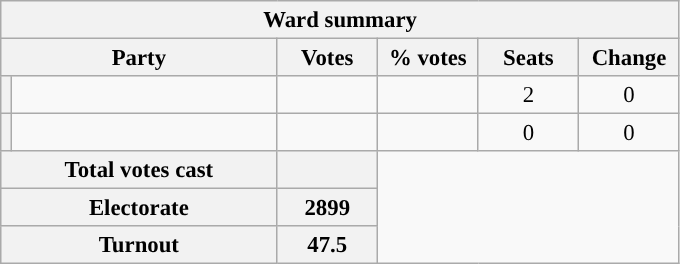<table class="wikitable" style="font-size: 95%;">
<tr>
<th colspan="6">Ward summary</th>
</tr>
<tr>
<th colspan="2">Party</th>
<th style="width: 60px">Votes</th>
<th style="width: 60px">% votes</th>
<th style="width: 60px">Seats</th>
<th style="width: 60px">Change</th>
</tr>
<tr>
<th style="background-color: "></th>
<td style="width: 170px"><a href='#'></a></td>
<td align="center"></td>
<td align="center"></td>
<td align="center">2</td>
<td align="center">0</td>
</tr>
<tr>
<th style="background-color: "></th>
<td style="width: 170px"><a href='#'></a></td>
<td align="center"></td>
<td align="center"></td>
<td align="center">0</td>
<td align="center">0</td>
</tr>
<tr style="background-color:#E9E9E9">
<th colspan="2">Total votes cast</th>
<th style="width: 60px"></th>
</tr>
<tr style="background-color:#E9E9E9">
<th colspan="2">Electorate</th>
<th style="width: 60px">2899</th>
</tr>
<tr style="background-color:#E9E9E9">
<th colspan="2">Turnout</th>
<th style="width: 60px">47.5</th>
</tr>
</table>
